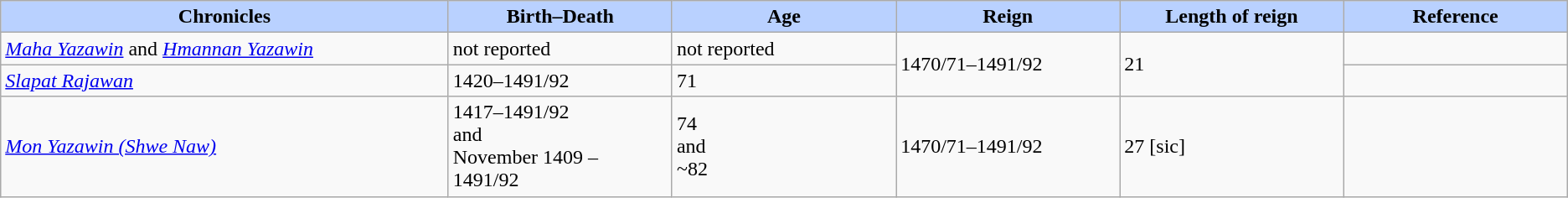<table class="wikitable">
<tr>
<th style="background-color:#B9D1FF" width=20%>Chronicles</th>
<th style="background-color:#B9D1FF" width=10%>Birth–Death</th>
<th style="background-color:#B9D1FF" width=10%>Age</th>
<th style="background-color:#B9D1FF" width=10%>Reign</th>
<th style="background-color:#B9D1FF" width=10%>Length of reign</th>
<th style="background-color:#B9D1FF" width=10%>Reference</th>
</tr>
<tr>
<td><em><a href='#'>Maha Yazawin</a></em> and <em><a href='#'>Hmannan Yazawin</a></em></td>
<td>not reported</td>
<td>not reported</td>
<td rowspan=2>1470/71–1491/92</td>
<td rowspan=2>21</td>
<td></td>
</tr>
<tr>
<td><em><a href='#'>Slapat Rajawan</a></em></td>
<td> 1420–1491/92</td>
<td>71</td>
<td></td>
</tr>
<tr>
<td><em><a href='#'>Mon Yazawin (Shwe Naw)</a></em></td>
<td> 1417–1491/92 <br> and <br>  November 1409 – 1491/92</td>
<td>74 <br> and <br> ~82</td>
<td>1470/71–1491/92</td>
<td>27 [sic]</td>
<td></td>
</tr>
</table>
